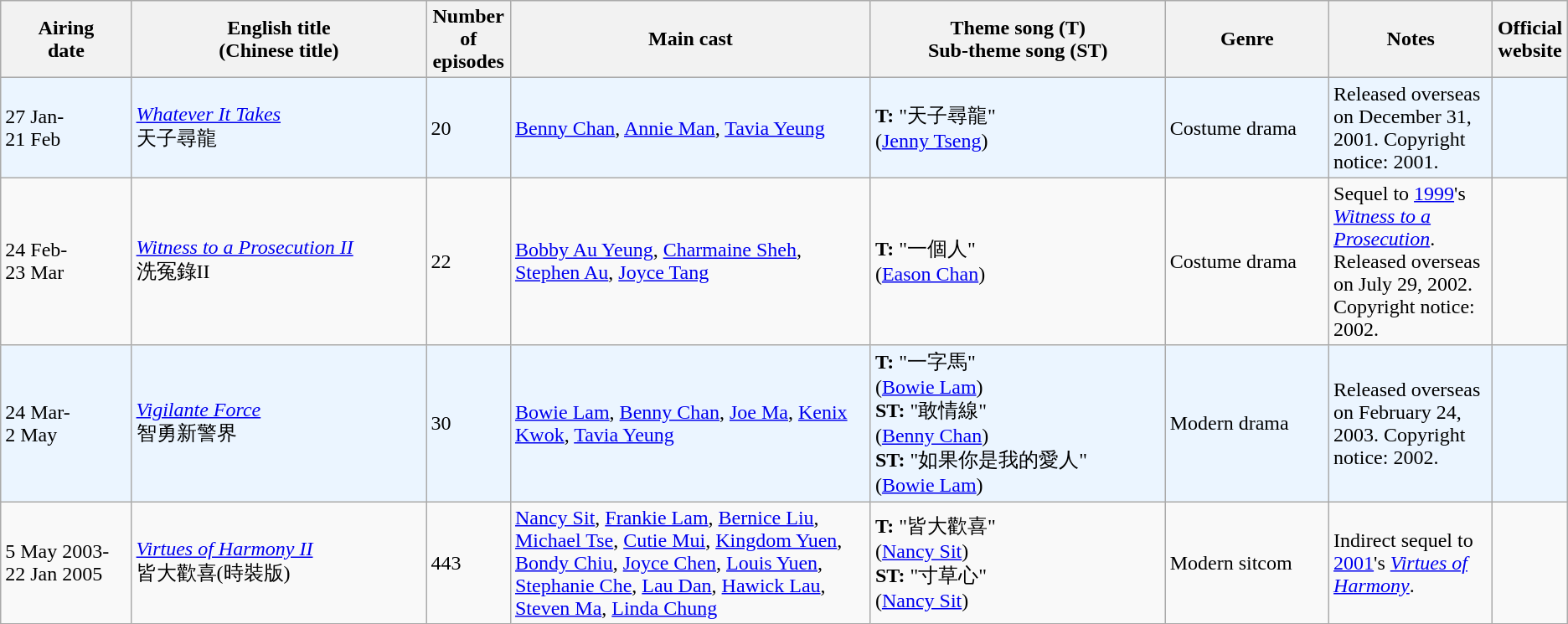<table class="wikitable">
<tr>
<th align=center width=8% bgcolor="silver">Airing<br>date</th>
<th align=center width=18% bgcolor="silver">English title <br> (Chinese title)</th>
<th align=center width=5% bgcolor="silver">Number of episodes</th>
<th align=center width=22% bgcolor="silver">Main cast</th>
<th align=center width=18% bgcolor="silver">Theme song (T) <br>Sub-theme song (ST)</th>
<th align=center width=10% bgcolor="silver">Genre</th>
<th align=center width=10% bgcolor="silver">Notes</th>
<th align=center width=1% bgcolor="silver">Official website</th>
</tr>
<tr ---- bgcolor="ebf5ff">
<td>27 Jan-<br> 21 Feb</td>
<td><em><a href='#'>Whatever It Takes</a></em> <br> 天子尋龍</td>
<td>20</td>
<td><a href='#'>Benny Chan</a>, <a href='#'>Annie Man</a>, <a href='#'>Tavia Yeung</a></td>
<td><strong>T:</strong> "天子尋龍" <br>(<a href='#'>Jenny Tseng</a>)</td>
<td>Costume drama</td>
<td>Released overseas on December 31, 2001. Copyright notice: 2001.</td>
<td></td>
</tr>
<tr>
<td>24 Feb-<br> 23 Mar</td>
<td><em><a href='#'>Witness to a Prosecution II</a></em> <br> 洗冤錄II</td>
<td>22</td>
<td><a href='#'>Bobby Au Yeung</a>, <a href='#'>Charmaine Sheh</a>, <a href='#'>Stephen Au</a>, <a href='#'>Joyce Tang</a></td>
<td><strong>T:</strong> "一個人" <br> (<a href='#'>Eason Chan</a>)</td>
<td>Costume drama</td>
<td>Sequel to <a href='#'>1999</a>'s <em><a href='#'>Witness to a Prosecution</a></em>.<br> Released overseas on July 29, 2002. Copyright notice: 2002.</td>
<td></td>
</tr>
<tr ---- bgcolor="#ebf5ff">
<td>24 Mar-<br> 2 May</td>
<td><em><a href='#'>Vigilante Force</a></em> <br>  智勇新警界</td>
<td>30</td>
<td><a href='#'>Bowie Lam</a>, <a href='#'>Benny Chan</a>, <a href='#'>Joe Ma</a>, <a href='#'>Kenix Kwok</a>, <a href='#'>Tavia Yeung</a></td>
<td><strong>T:</strong> "一字馬" <br>(<a href='#'>Bowie Lam</a>) <br> <strong>ST:</strong> "敢情線" <br>(<a href='#'>Benny Chan</a>) <br> <strong>ST:</strong> "如果你是我的愛人" <br>(<a href='#'>Bowie Lam</a>)</td>
<td>Modern drama</td>
<td>Released overseas on February 24, 2003. Copyright notice: 2002.</td>
<td></td>
</tr>
<tr>
<td>5 May 2003-<br> 22 Jan 2005</td>
<td><em><a href='#'>Virtues of Harmony II</a></em> <br> 皆大歡喜(時裝版)</td>
<td>443</td>
<td><a href='#'>Nancy Sit</a>, <a href='#'>Frankie Lam</a>, <a href='#'>Bernice Liu</a>, <a href='#'>Michael Tse</a>, <a href='#'>Cutie Mui</a>, <a href='#'>Kingdom Yuen</a>, <a href='#'>Bondy Chiu</a>, <a href='#'>Joyce Chen</a>, <a href='#'>Louis Yuen</a>, <a href='#'>Stephanie Che</a>, <a href='#'>Lau Dan</a>, <a href='#'>Hawick Lau</a>, <a href='#'>Steven Ma</a>, <a href='#'>Linda Chung</a></td>
<td><strong>T:</strong> "皆大歡喜" <br>(<a href='#'>Nancy Sit</a>) <br> <strong>ST:</strong> "寸草心"<br>(<a href='#'>Nancy Sit</a>)</td>
<td>Modern sitcom</td>
<td>Indirect sequel to <a href='#'>2001</a>'s <em><a href='#'>Virtues of Harmony</a></em>.</td>
<td></td>
</tr>
</table>
